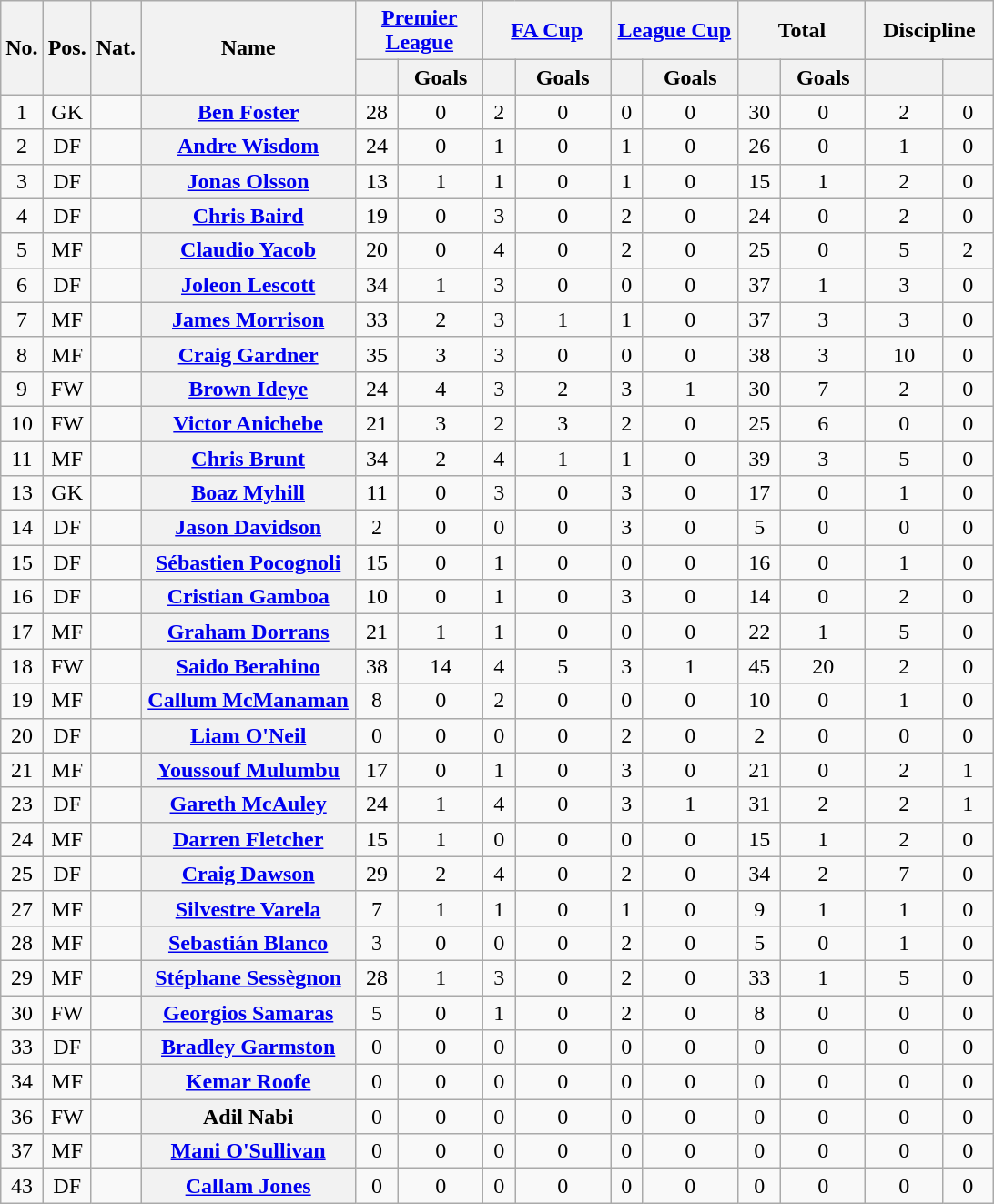<table class="wikitable plainrowheaders sortable" style="text-align:center">
<tr>
<th rowspan="2">No.</th>
<th rowspan="2">Pos.</th>
<th rowspan="2">Nat.</th>
<th rowspan="2" style="width:150px;">Name</th>
<th colspan="2" style="width:86px;"><a href='#'>Premier League</a></th>
<th colspan="2" style="width:86px;"><a href='#'>FA Cup</a></th>
<th colspan="2" style="width:86px;"><a href='#'>League Cup</a></th>
<th colspan="2" style="width:86px;">Total</th>
<th colspan="2" style="width:86px;">Discipline</th>
</tr>
<tr>
<th></th>
<th>Goals</th>
<th></th>
<th>Goals</th>
<th></th>
<th>Goals</th>
<th></th>
<th>Goals</th>
<th></th>
<th></th>
</tr>
<tr>
<td>1</td>
<td>GK</td>
<td></td>
<th scope="row"><a href='#'>Ben Foster</a></th>
<td>28</td>
<td>0</td>
<td>2</td>
<td>0</td>
<td>0</td>
<td>0</td>
<td>30</td>
<td>0</td>
<td>2</td>
<td>0</td>
</tr>
<tr>
<td>2</td>
<td>DF</td>
<td></td>
<th scope="row"><a href='#'>Andre Wisdom</a></th>
<td>24</td>
<td>0</td>
<td>1</td>
<td>0</td>
<td>1</td>
<td>0</td>
<td>26</td>
<td>0</td>
<td>1</td>
<td>0</td>
</tr>
<tr>
<td>3</td>
<td>DF</td>
<td></td>
<th scope="row"><a href='#'>Jonas Olsson</a></th>
<td>13</td>
<td>1</td>
<td>1</td>
<td>0</td>
<td>1</td>
<td>0</td>
<td>15</td>
<td>1</td>
<td>2</td>
<td>0</td>
</tr>
<tr>
<td>4</td>
<td>DF</td>
<td></td>
<th scope="row"><a href='#'>Chris Baird</a></th>
<td>19</td>
<td>0</td>
<td>3</td>
<td>0</td>
<td>2</td>
<td>0</td>
<td>24</td>
<td>0</td>
<td>2</td>
<td>0</td>
</tr>
<tr>
<td>5</td>
<td>MF</td>
<td></td>
<th scope="row"><a href='#'>Claudio Yacob</a></th>
<td>20</td>
<td>0</td>
<td>4</td>
<td>0</td>
<td>2</td>
<td>0</td>
<td>25</td>
<td>0</td>
<td>5</td>
<td>2</td>
</tr>
<tr>
<td>6</td>
<td>DF</td>
<td></td>
<th scope="row"><a href='#'>Joleon Lescott</a></th>
<td>34</td>
<td>1</td>
<td>3</td>
<td>0</td>
<td>0</td>
<td>0</td>
<td>37</td>
<td>1</td>
<td>3</td>
<td>0</td>
</tr>
<tr>
<td>7</td>
<td>MF</td>
<td></td>
<th scope="row"><a href='#'>James Morrison</a></th>
<td>33</td>
<td>2</td>
<td>3</td>
<td>1</td>
<td>1</td>
<td>0</td>
<td>37</td>
<td>3</td>
<td>3</td>
<td>0</td>
</tr>
<tr>
<td>8</td>
<td>MF</td>
<td></td>
<th scope="row"><a href='#'>Craig Gardner</a></th>
<td>35</td>
<td>3</td>
<td>3</td>
<td>0</td>
<td>0</td>
<td>0</td>
<td>38</td>
<td>3</td>
<td>10</td>
<td>0</td>
</tr>
<tr>
<td>9</td>
<td>FW</td>
<td></td>
<th scope="row"><a href='#'>Brown Ideye</a></th>
<td>24</td>
<td>4</td>
<td>3</td>
<td>2</td>
<td>3</td>
<td>1</td>
<td>30</td>
<td>7</td>
<td>2</td>
<td>0</td>
</tr>
<tr>
<td>10</td>
<td>FW</td>
<td></td>
<th scope="row"><a href='#'>Victor Anichebe</a></th>
<td>21</td>
<td>3</td>
<td>2</td>
<td>3</td>
<td>2</td>
<td>0</td>
<td>25</td>
<td>6</td>
<td>0</td>
<td>0</td>
</tr>
<tr>
<td>11</td>
<td>MF</td>
<td></td>
<th scope="row"><a href='#'>Chris Brunt</a></th>
<td>34</td>
<td>2</td>
<td>4</td>
<td>1</td>
<td>1</td>
<td>0</td>
<td>39</td>
<td>3</td>
<td>5</td>
<td>0</td>
</tr>
<tr>
<td>13</td>
<td>GK</td>
<td></td>
<th scope="row"><a href='#'>Boaz Myhill</a></th>
<td>11</td>
<td>0</td>
<td>3</td>
<td>0</td>
<td>3</td>
<td>0</td>
<td>17</td>
<td>0</td>
<td>1</td>
<td>0</td>
</tr>
<tr>
<td>14</td>
<td>DF</td>
<td></td>
<th scope="row"><a href='#'>Jason Davidson</a></th>
<td>2</td>
<td>0</td>
<td>0</td>
<td>0</td>
<td>3</td>
<td>0</td>
<td>5</td>
<td>0</td>
<td>0</td>
<td>0</td>
</tr>
<tr>
<td>15</td>
<td>DF</td>
<td></td>
<th scope="row"><a href='#'>Sébastien Pocognoli</a></th>
<td>15</td>
<td>0</td>
<td>1</td>
<td>0</td>
<td>0</td>
<td>0</td>
<td>16</td>
<td>0</td>
<td>1</td>
<td>0</td>
</tr>
<tr>
<td>16</td>
<td>DF</td>
<td></td>
<th scope="row"><a href='#'>Cristian Gamboa</a></th>
<td>10</td>
<td>0</td>
<td>1</td>
<td>0</td>
<td>3</td>
<td>0</td>
<td>14</td>
<td>0</td>
<td>2</td>
<td>0</td>
</tr>
<tr>
<td>17</td>
<td>MF</td>
<td></td>
<th scope="row"><a href='#'>Graham Dorrans</a></th>
<td>21</td>
<td>1</td>
<td>1</td>
<td>0</td>
<td>0</td>
<td>0</td>
<td>22</td>
<td>1</td>
<td>5</td>
<td>0</td>
</tr>
<tr>
<td>18</td>
<td>FW</td>
<td></td>
<th scope="row"><a href='#'>Saido Berahino</a></th>
<td>38</td>
<td>14</td>
<td>4</td>
<td>5</td>
<td>3</td>
<td>1</td>
<td>45</td>
<td>20</td>
<td>2</td>
<td>0</td>
</tr>
<tr>
<td>19</td>
<td>MF</td>
<td></td>
<th scope="row"><a href='#'>Callum McManaman</a></th>
<td>8</td>
<td>0</td>
<td>2</td>
<td>0</td>
<td>0</td>
<td>0</td>
<td>10</td>
<td>0</td>
<td>1</td>
<td>0</td>
</tr>
<tr>
<td>20</td>
<td>DF</td>
<td></td>
<th scope="row"><a href='#'>Liam O'Neil</a></th>
<td>0</td>
<td>0</td>
<td>0</td>
<td>0</td>
<td>2</td>
<td>0</td>
<td>2</td>
<td>0</td>
<td>0</td>
<td>0</td>
</tr>
<tr>
<td>21</td>
<td>MF</td>
<td></td>
<th scope="row"><a href='#'>Youssouf Mulumbu</a></th>
<td>17</td>
<td>0</td>
<td>1</td>
<td>0</td>
<td>3</td>
<td>0</td>
<td>21</td>
<td>0</td>
<td>2</td>
<td>1</td>
</tr>
<tr>
<td>23</td>
<td>DF</td>
<td></td>
<th scope="row"><a href='#'>Gareth McAuley</a></th>
<td>24</td>
<td>1</td>
<td>4</td>
<td>0</td>
<td>3</td>
<td>1</td>
<td>31</td>
<td>2</td>
<td>2</td>
<td>1</td>
</tr>
<tr>
<td>24</td>
<td>MF</td>
<td></td>
<th scope="row"><a href='#'>Darren Fletcher</a></th>
<td>15</td>
<td>1</td>
<td>0</td>
<td>0</td>
<td>0</td>
<td>0</td>
<td>15</td>
<td>1</td>
<td>2</td>
<td>0</td>
</tr>
<tr>
<td>25</td>
<td>DF</td>
<td></td>
<th scope="row"><a href='#'>Craig Dawson</a></th>
<td>29</td>
<td>2</td>
<td>4</td>
<td>0</td>
<td>2</td>
<td>0</td>
<td>34</td>
<td>2</td>
<td>7</td>
<td>0</td>
</tr>
<tr>
<td>27</td>
<td>MF</td>
<td></td>
<th scope="row"><a href='#'>Silvestre Varela</a></th>
<td>7</td>
<td>1</td>
<td>1</td>
<td>0</td>
<td>1</td>
<td>0</td>
<td>9</td>
<td>1</td>
<td>1</td>
<td>0</td>
</tr>
<tr>
<td>28</td>
<td>MF</td>
<td></td>
<th scope="row"><a href='#'>Sebastián Blanco</a></th>
<td>3</td>
<td>0</td>
<td>0</td>
<td>0</td>
<td>2</td>
<td>0</td>
<td>5</td>
<td>0</td>
<td>1</td>
<td>0</td>
</tr>
<tr>
<td>29</td>
<td>MF</td>
<td></td>
<th scope="row"><a href='#'>Stéphane Sessègnon</a></th>
<td>28</td>
<td>1</td>
<td>3</td>
<td>0</td>
<td>2</td>
<td>0</td>
<td>33</td>
<td>1</td>
<td>5</td>
<td>0</td>
</tr>
<tr>
<td>30</td>
<td>FW</td>
<td></td>
<th scope="row"><a href='#'>Georgios Samaras</a></th>
<td>5</td>
<td>0</td>
<td>1</td>
<td>0</td>
<td>2</td>
<td>0</td>
<td>8</td>
<td>0</td>
<td>0</td>
<td>0</td>
</tr>
<tr>
<td>33</td>
<td>DF</td>
<td></td>
<th scope="row"><a href='#'>Bradley Garmston</a></th>
<td>0</td>
<td>0</td>
<td>0</td>
<td>0</td>
<td>0</td>
<td>0</td>
<td>0</td>
<td>0</td>
<td>0</td>
<td>0</td>
</tr>
<tr>
<td>34</td>
<td>MF</td>
<td></td>
<th scope="row"><a href='#'>Kemar Roofe</a></th>
<td>0</td>
<td>0</td>
<td>0</td>
<td>0</td>
<td>0</td>
<td>0</td>
<td>0</td>
<td>0</td>
<td>0</td>
<td>0</td>
</tr>
<tr>
<td>36</td>
<td>FW</td>
<td></td>
<th scope="row">Adil Nabi</th>
<td>0</td>
<td>0</td>
<td>0</td>
<td>0</td>
<td>0</td>
<td>0</td>
<td>0</td>
<td>0</td>
<td>0</td>
<td>0</td>
</tr>
<tr>
<td>37</td>
<td>MF</td>
<td></td>
<th scope="row"><a href='#'>Mani O'Sullivan</a></th>
<td>0</td>
<td>0</td>
<td>0</td>
<td>0</td>
<td>0</td>
<td>0</td>
<td>0</td>
<td>0</td>
<td>0</td>
<td>0</td>
</tr>
<tr>
<td>43</td>
<td>DF</td>
<td></td>
<th scope="row"><a href='#'>Callam Jones</a></th>
<td>0</td>
<td>0</td>
<td>0</td>
<td>0</td>
<td>0</td>
<td>0</td>
<td>0</td>
<td>0</td>
<td>0</td>
<td>0</td>
</tr>
</table>
